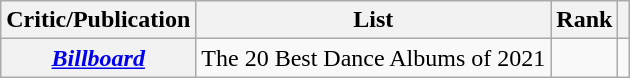<table class="wikitable sortable plainrowheaders" style="border:none; margin:0;">
<tr>
<th scope="col">Critic/Publication</th>
<th scope="col" class="unsortable">List</th>
<th scope="col" data-sort-type="number">Rank</th>
<th scope="col" class="unsortable"></th>
</tr>
<tr>
<th><a href='#'><em>Billboard</em></a></th>
<td>The 20 Best Dance Albums of 2021</td>
<td></td>
<td></td>
</tr>
</table>
